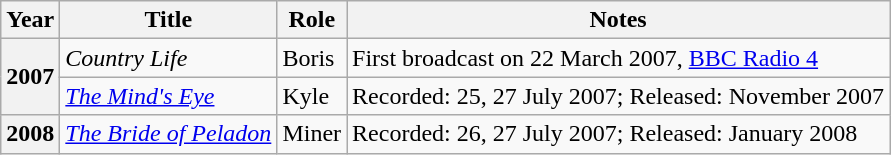<table class="wikitable plainrowheaders">
<tr>
<th>Year</th>
<th>Title</th>
<th>Role</th>
<th>Notes</th>
</tr>
<tr>
<th scope="row" rowspan="2">2007</th>
<td><em>Country Life</em></td>
<td>Boris</td>
<td>First broadcast on 22 March 2007, <a href='#'>BBC Radio 4</a></td>
</tr>
<tr>
<td><em><a href='#'>The Mind's Eye</a></em></td>
<td>Kyle</td>
<td>Recorded: 25, 27 July 2007; Released: November 2007</td>
</tr>
<tr>
<th scope="row">2008</th>
<td><em><a href='#'>The Bride of Peladon</a></em></td>
<td>Miner</td>
<td>Recorded: 26, 27 July 2007; Released: January 2008</td>
</tr>
</table>
